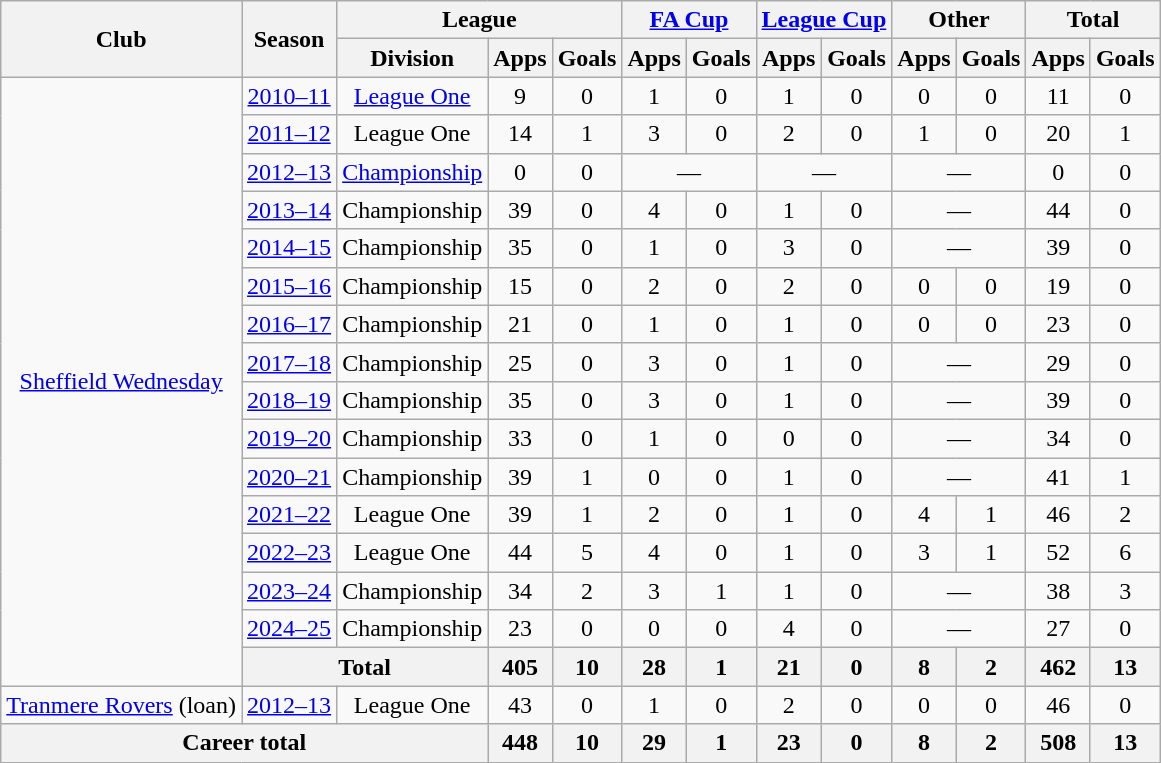<table class=wikitable style=text-align:center>
<tr>
<th rowspan=2>Club</th>
<th rowspan=2>Season</th>
<th colspan=3>League</th>
<th colspan=2><a href='#'>FA Cup</a></th>
<th colspan=2><a href='#'>League Cup</a></th>
<th colspan=2>Other</th>
<th colspan=2>Total</th>
</tr>
<tr>
<th>Division</th>
<th>Apps</th>
<th>Goals</th>
<th>Apps</th>
<th>Goals</th>
<th>Apps</th>
<th>Goals</th>
<th>Apps</th>
<th>Goals</th>
<th>Apps</th>
<th>Goals</th>
</tr>
<tr>
<td rowspan="16"><a href='#'>Sheffield Wednesday</a></td>
<td><a href='#'>2010–11</a></td>
<td><a href='#'>League One</a></td>
<td>9</td>
<td>0</td>
<td>1</td>
<td>0</td>
<td>1</td>
<td>0</td>
<td>0</td>
<td>0</td>
<td>11</td>
<td>0</td>
</tr>
<tr>
<td><a href='#'>2011–12</a></td>
<td>League One</td>
<td>14</td>
<td>1</td>
<td>3</td>
<td>0</td>
<td>2</td>
<td>0</td>
<td>1</td>
<td>0</td>
<td>20</td>
<td>1</td>
</tr>
<tr>
<td><a href='#'>2012–13</a></td>
<td><a href='#'>Championship</a></td>
<td>0</td>
<td>0</td>
<td colspan=2>—</td>
<td colspan=2>—</td>
<td colspan=2>—</td>
<td>0</td>
<td>0</td>
</tr>
<tr>
<td><a href='#'>2013–14</a></td>
<td>Championship</td>
<td>39</td>
<td>0</td>
<td>4</td>
<td>0</td>
<td>1</td>
<td>0</td>
<td colspan=2>—</td>
<td>44</td>
<td>0</td>
</tr>
<tr>
<td><a href='#'>2014–15</a></td>
<td>Championship</td>
<td>35</td>
<td>0</td>
<td>1</td>
<td>0</td>
<td>3</td>
<td>0</td>
<td colspan=2>—</td>
<td>39</td>
<td>0</td>
</tr>
<tr>
<td><a href='#'>2015–16</a></td>
<td>Championship</td>
<td>15</td>
<td>0</td>
<td>2</td>
<td>0</td>
<td>2</td>
<td>0</td>
<td>0</td>
<td>0</td>
<td>19</td>
<td>0</td>
</tr>
<tr>
<td><a href='#'>2016–17</a></td>
<td>Championship</td>
<td>21</td>
<td>0</td>
<td>1</td>
<td>0</td>
<td>1</td>
<td>0</td>
<td>0</td>
<td>0</td>
<td>23</td>
<td>0</td>
</tr>
<tr>
<td><a href='#'>2017–18</a></td>
<td>Championship</td>
<td>25</td>
<td>0</td>
<td>3</td>
<td>0</td>
<td>1</td>
<td>0</td>
<td colspan=2>—</td>
<td>29</td>
<td>0</td>
</tr>
<tr>
<td><a href='#'>2018–19</a></td>
<td>Championship</td>
<td>35</td>
<td>0</td>
<td>3</td>
<td>0</td>
<td>1</td>
<td>0</td>
<td colspan=2>—</td>
<td>39</td>
<td>0</td>
</tr>
<tr>
<td><a href='#'>2019–20</a></td>
<td>Championship</td>
<td>33</td>
<td>0</td>
<td>1</td>
<td>0</td>
<td>0</td>
<td>0</td>
<td colspan=2>—</td>
<td>34</td>
<td>0</td>
</tr>
<tr>
<td><a href='#'>2020–21</a></td>
<td>Championship</td>
<td>39</td>
<td>1</td>
<td>0</td>
<td>0</td>
<td>1</td>
<td>0</td>
<td colspan=2>—</td>
<td>41</td>
<td>1</td>
</tr>
<tr>
<td><a href='#'>2021–22</a></td>
<td>League One</td>
<td>39</td>
<td>1</td>
<td>2</td>
<td>0</td>
<td>1</td>
<td>0</td>
<td>4</td>
<td>1</td>
<td>46</td>
<td>2</td>
</tr>
<tr>
<td><a href='#'>2022–23</a></td>
<td>League One</td>
<td>44</td>
<td>5</td>
<td>4</td>
<td>0</td>
<td>1</td>
<td>0</td>
<td>3</td>
<td>1</td>
<td>52</td>
<td>6</td>
</tr>
<tr>
<td><a href='#'>2023–24</a></td>
<td>Championship</td>
<td>34</td>
<td>2</td>
<td>3</td>
<td>1</td>
<td>1</td>
<td>0</td>
<td colspan=2>—</td>
<td>38</td>
<td>3</td>
</tr>
<tr>
<td><a href='#'>2024–25</a></td>
<td>Championship</td>
<td>23</td>
<td>0</td>
<td>0</td>
<td>0</td>
<td>4</td>
<td>0</td>
<td colspan=2>—</td>
<td>27</td>
<td>0</td>
</tr>
<tr>
<th colspan=2>Total</th>
<th>405</th>
<th>10</th>
<th>28</th>
<th>1</th>
<th>21</th>
<th>0</th>
<th>8</th>
<th>2</th>
<th>462</th>
<th>13</th>
</tr>
<tr>
<td><a href='#'>Tranmere Rovers</a> (loan)</td>
<td><a href='#'>2012–13</a></td>
<td>League One</td>
<td>43</td>
<td>0</td>
<td>1</td>
<td>0</td>
<td>2</td>
<td>0</td>
<td>0</td>
<td>0</td>
<td>46</td>
<td>0</td>
</tr>
<tr>
<th colspan=3>Career total</th>
<th>448</th>
<th>10</th>
<th>29</th>
<th>1</th>
<th>23</th>
<th>0</th>
<th>8</th>
<th>2</th>
<th>508</th>
<th>13</th>
</tr>
</table>
